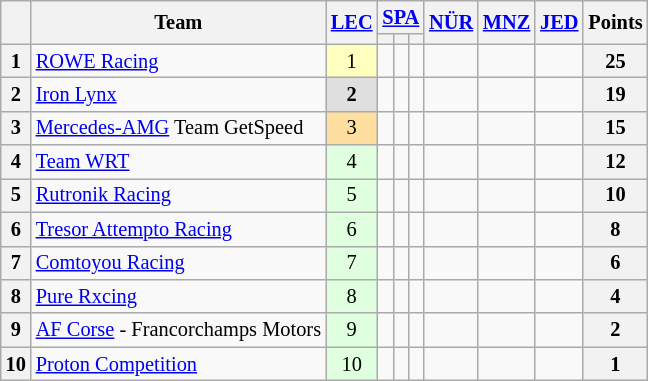<table class="wikitable mw-collapsible mw-collapsed" style="font-size:85%; text-align:center;">
<tr>
<th rowspan="2"></th>
<th rowspan="2">Team</th>
<th rowspan="2"><a href='#'>LEC</a><br></th>
<th colspan="3"><a href='#'>SPA</a><br></th>
<th rowspan="2"><a href='#'>NÜR</a><br></th>
<th rowspan="2"><a href='#'>MNZ</a><br></th>
<th rowspan="2"><a href='#'>JED</a><br></th>
<th rowspan="2">Points</th>
</tr>
<tr>
<th></th>
<th></th>
<th></th>
</tr>
<tr>
<th>1</th>
<td align="left"> <a href='#'>ROWE Racing</a></td>
<td style="background:#ffffbf;">1</td>
<td style="background:#;"></td>
<td style="background:#;"></td>
<td style="background:#;"></td>
<td style="background:#;"></td>
<td style="background:#;"></td>
<td style="background:#;"></td>
<th>25</th>
</tr>
<tr>
<th>2</th>
<td align="left"> <a href='#'>Iron Lynx</a></td>
<td style="background:#DFDFDF;"><strong>2</strong></td>
<td style="background:#;"></td>
<td style="background:#;"></td>
<td style="background:#;"></td>
<td style="background:#;"></td>
<td style="background:#;"></td>
<td style="background:#;"></td>
<th>19</th>
</tr>
<tr>
<th>3</th>
<td align="left"> <a href='#'>Mercedes-AMG</a> Team GetSpeed</td>
<td style="background:#FFDF9F;">3</td>
<td style="background:#;"></td>
<td style="background:#;"></td>
<td style="background:#;"></td>
<td style="background:#;"></td>
<td style="background:#;"></td>
<td style="background:#;"></td>
<th>15</th>
</tr>
<tr>
<th>4</th>
<td align="left"> <a href='#'>Team WRT</a></td>
<td style="background:#DFFFDF;">4</td>
<td style="background:#;"></td>
<td style="background:#;"></td>
<td style="background:#;"></td>
<td style="background:#;"></td>
<td style="background:#;"></td>
<td style="background:#;"></td>
<th>12</th>
</tr>
<tr>
<th>5</th>
<td align="left"> <a href='#'>Rutronik Racing</a></td>
<td style="background:#DFFFDF;">5</td>
<td style="background:#;"></td>
<td style="background:#;"></td>
<td style="background:#;"></td>
<td style="background:#;"></td>
<td style="background:#;"></td>
<td style="background:#;"></td>
<th>10</th>
</tr>
<tr>
<th>6</th>
<td align="left"> <a href='#'>Tresor Attempto Racing</a></td>
<td style="background:#DFFFDF;">6</td>
<td style="background:#;"></td>
<td style="background:#;"></td>
<td style="background:#;"></td>
<td style="background:#;"></td>
<td style="background:#;"></td>
<td style="background:#;"></td>
<th>8</th>
</tr>
<tr>
<th>7</th>
<td align="left"> <a href='#'>Comtoyou Racing</a></td>
<td style="background:#DFFFDF;">7</td>
<td style="background:#;"></td>
<td style="background:#;"></td>
<td style="background:#;"></td>
<td style="background:#;"></td>
<td style="background:#;"></td>
<td style="background:#;"></td>
<th>6</th>
</tr>
<tr>
<th>8</th>
<td align="left"> <a href='#'>Pure Rxcing</a></td>
<td style="background:#DFFFDF;">8</td>
<td style="background:#;"></td>
<td style="background:#;"></td>
<td style="background:#;"></td>
<td style="background:#;"></td>
<td style="background:#;"></td>
<td style="background:#;"></td>
<th>4</th>
</tr>
<tr>
<th>9</th>
<td align="left"> <a href='#'>AF Corse</a> - Francorchamps Motors</td>
<td style="background:#DFFFDF;">9</td>
<td style="background:#;"></td>
<td style="background:#;"></td>
<td style="background:#;"></td>
<td style="background:#;"></td>
<td style="background:#;"></td>
<td style="background:#;"></td>
<th>2</th>
</tr>
<tr>
<th>10</th>
<td align="left"> <a href='#'>Proton Competition</a></td>
<td style="background:#DFFFDF;">10</td>
<td style="background:#;"></td>
<td style="background:#;"></td>
<td style="background:#;"></td>
<td style="background:#;"></td>
<td style="background:#;"></td>
<td style="background:#;"></td>
<th>1</th>
</tr>
</table>
